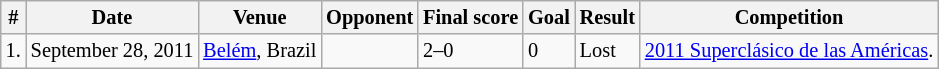<table class="wikitable collapsible collapsed" style=font-size:85%>
<tr>
<th>#</th>
<th>Date</th>
<th>Venue</th>
<th>Opponent</th>
<th>Final score</th>
<th>Goal</th>
<th>Result</th>
<th>Competition</th>
</tr>
<tr>
<td>1.</td>
<td>September 28, 2011</td>
<td><a href='#'>Belém</a>, Brazil</td>
<td></td>
<td>2–0</td>
<td>0</td>
<td>Lost</td>
<td><a href='#'>2011 Superclásico de las Américas</a>.</td>
</tr>
</table>
